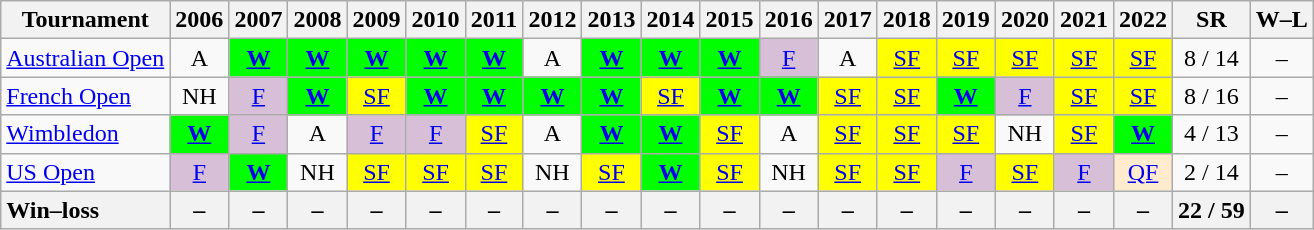<table class="wikitable" style="text-align:center">
<tr>
<th>Tournament</th>
<th>2006</th>
<th>2007</th>
<th>2008</th>
<th>2009</th>
<th>2010</th>
<th>2011</th>
<th>2012</th>
<th>2013</th>
<th>2014</th>
<th>2015</th>
<th>2016</th>
<th>2017</th>
<th>2018</th>
<th>2019</th>
<th>2020</th>
<th>2021</th>
<th>2022</th>
<th>SR</th>
<th>W–L</th>
</tr>
<tr>
<td align="left"><a href='#'>Australian Open</a></td>
<td>A</td>
<td style="background:lime;"><a href='#'><strong>W</strong></a></td>
<td style="background:lime;"><a href='#'><strong>W</strong></a></td>
<td style="background:lime;"><a href='#'><strong>W</strong></a></td>
<td style="background:lime;"><a href='#'><strong>W</strong></a></td>
<td style="background:lime;"><a href='#'><strong>W</strong></a></td>
<td>A</td>
<td style="background:lime;"><a href='#'><strong>W</strong></a></td>
<td style="background:lime;"><a href='#'><strong>W</strong></a></td>
<td style="background:lime;"><a href='#'><strong>W</strong></a></td>
<td style="background:thistle;"><a href='#'>F</a></td>
<td>A</td>
<td style="background:yellow;"><a href='#'>SF</a></td>
<td style="background:yellow;"><a href='#'>SF</a></td>
<td style="background:yellow;"><a href='#'>SF</a></td>
<td style="background:yellow;"><a href='#'>SF</a></td>
<td style="background:yellow;"><a href='#'>SF</a></td>
<td>8 / 14</td>
<td>–</td>
</tr>
<tr>
<td align="left"><a href='#'>French Open</a></td>
<td>NH</td>
<td style="background:thistle;"><a href='#'>F</a></td>
<td style="background:lime;"><a href='#'><strong>W</strong></a></td>
<td style="background:yellow;"><a href='#'>SF</a></td>
<td style="background:lime;"><a href='#'><strong>W</strong></a></td>
<td style="background:lime;"><a href='#'><strong>W</strong></a></td>
<td style="background:lime;"><a href='#'><strong>W</strong></a></td>
<td style="background:lime;"><a href='#'><strong>W</strong></a></td>
<td style="background:yellow;"><a href='#'>SF</a></td>
<td style="background:lime;"><a href='#'><strong>W</strong></a></td>
<td style="background:lime;"><a href='#'><strong>W</strong></a></td>
<td style="background:yellow;"><a href='#'>SF</a></td>
<td style="background:yellow;"><a href='#'>SF</a></td>
<td style="background:lime;"><a href='#'><strong>W</strong></a></td>
<td style="background:thistle;"><a href='#'>F</a></td>
<td style="background:yellow;"><a href='#'>SF</a></td>
<td style="background:yellow;"><a href='#'>SF</a></td>
<td>8 / 16</td>
<td>–</td>
</tr>
<tr>
<td align="left"><a href='#'>Wimbledon</a></td>
<td style="background:lime;"><a href='#'><strong>W</strong></a></td>
<td style="background:thistle;"><a href='#'>F</a></td>
<td>A</td>
<td style="background:thistle;"><a href='#'>F</a></td>
<td style="background:thistle;"><a href='#'>F</a></td>
<td style="background:yellow;"><a href='#'>SF</a></td>
<td>A</td>
<td style="background:lime;"><a href='#'><strong>W</strong></a></td>
<td style="background:lime;"><a href='#'><strong>W</strong></a></td>
<td style="background:yellow;"><a href='#'>SF</a></td>
<td>A</td>
<td style="background:yellow;"><a href='#'>SF</a></td>
<td style="background:yellow;"><a href='#'>SF</a></td>
<td style="background:yellow;"><a href='#'>SF</a></td>
<td>NH</td>
<td style="background:yellow;"><a href='#'>SF</a></td>
<td style="background:lime;"><a href='#'><strong>W</strong></a></td>
<td>4 / 13</td>
<td>–</td>
</tr>
<tr>
<td align="left"><a href='#'>US Open</a></td>
<td style="background:thistle;"><a href='#'>F</a></td>
<td style="background:lime;"><a href='#'><strong>W</strong></a></td>
<td>NH</td>
<td style="background:yellow;"><a href='#'>SF</a></td>
<td style="background:yellow;"><a href='#'>SF</a></td>
<td style="background:yellow;"><a href='#'>SF</a></td>
<td>NH</td>
<td style="background:yellow;"><a href='#'>SF</a></td>
<td style="background:lime;"><a href='#'><strong>W</strong></a></td>
<td style="background:yellow;"><a href='#'>SF</a></td>
<td>NH</td>
<td style="background:yellow;"><a href='#'>SF</a></td>
<td style="background:yellow;"><a href='#'>SF</a></td>
<td style="background:thistle;"><a href='#'>F</a></td>
<td style="background:yellow;"><a href='#'>SF</a></td>
<td style="background:thistle;"><a href='#'>F</a></td>
<td bgcolor="ffebcd"><a href='#'>QF</a></td>
<td>2 / 14</td>
<td>–</td>
</tr>
<tr>
<th style="text-align:left">Win–loss</th>
<th>–</th>
<th>–</th>
<th>–</th>
<th>–</th>
<th>–</th>
<th>–</th>
<th>–</th>
<th>–</th>
<th>–</th>
<th>–</th>
<th>–</th>
<th>–</th>
<th>–</th>
<th>–</th>
<th>–</th>
<th>–</th>
<th>–</th>
<th>22 / 59</th>
<th>–</th>
</tr>
</table>
